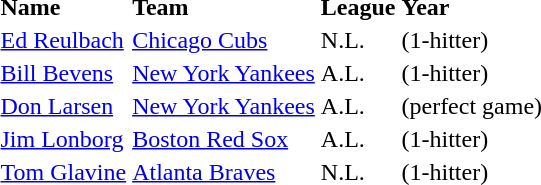<table style="text-align:left;">
<tr>
<th>Name</th>
<th>Team</th>
<th>League</th>
<th>Year</th>
</tr>
<tr>
<td><a href='#'>Ed Reulbach</a></td>
<td><a href='#'>Chicago Cubs</a></td>
<td>N.L.</td>
<td> (1-hitter)</td>
</tr>
<tr>
<td><a href='#'>Bill Bevens</a></td>
<td><a href='#'>New York Yankees</a></td>
<td>A.L.</td>
<td> (1-hitter)</td>
</tr>
<tr>
<td><a href='#'>Don Larsen</a></td>
<td><a href='#'>New York Yankees</a></td>
<td>A.L.</td>
<td> (perfect game)</td>
</tr>
<tr>
<td><a href='#'>Jim Lonborg</a></td>
<td><a href='#'>Boston Red Sox</a></td>
<td>A.L.</td>
<td> (1-hitter)</td>
</tr>
<tr>
<td><a href='#'>Tom Glavine</a></td>
<td><a href='#'>Atlanta Braves</a></td>
<td>N.L.</td>
<td> (1-hitter)</td>
</tr>
</table>
